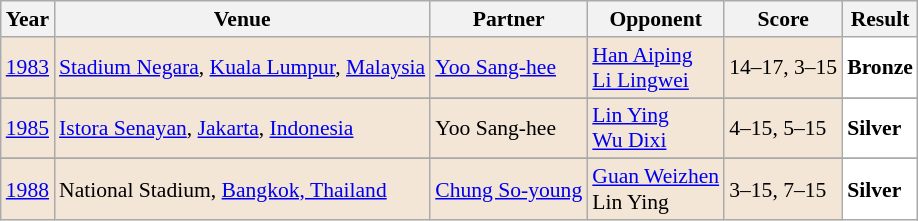<table class="sortable wikitable" style="font-size: 90%;">
<tr>
<th>Year</th>
<th>Venue</th>
<th>Partner</th>
<th>Opponent</th>
<th>Score</th>
<th>Result</th>
</tr>
<tr style="background:#F3E6D7">
<td align="center"><a href='#'>1983</a></td>
<td align="left"><a href='#'>Stadium Negara</a>, <a href='#'>Kuala Lumpur</a>, <a href='#'>Malaysia</a></td>
<td align="left"> <a href='#'>Yoo Sang-hee</a></td>
<td align="left"> <a href='#'>Han Aiping</a><br> <a href='#'>Li Lingwei</a></td>
<td align="left">14–17, 3–15</td>
<td style="text-align:left; background: white"> <strong>Bronze</strong></td>
</tr>
<tr>
</tr>
<tr style="background:#F3E6D7">
<td align="center"><a href='#'>1985</a></td>
<td align="left"><a href='#'>Istora Senayan</a>, <a href='#'>Jakarta</a>, <a href='#'>Indonesia</a></td>
<td align="left"> Yoo Sang-hee</td>
<td align="left"> <a href='#'>Lin Ying</a><br> <a href='#'>Wu Dixi</a></td>
<td align="left">4–15, 5–15</td>
<td style="text-align:left; background: white"> <strong>Silver</strong></td>
</tr>
<tr>
</tr>
<tr style="background:#F3E6D7">
<td align="center"><a href='#'>1988</a></td>
<td align="left">National Stadium, <a href='#'>Bangkok, Thailand</a></td>
<td align="left"> <a href='#'>Chung So-young</a></td>
<td align="left"> <a href='#'>Guan Weizhen</a> <br>  Lin Ying</td>
<td align="left">3–15, 7–15</td>
<td style="text-align:left; background:white"> <strong>Silver</strong></td>
</tr>
</table>
